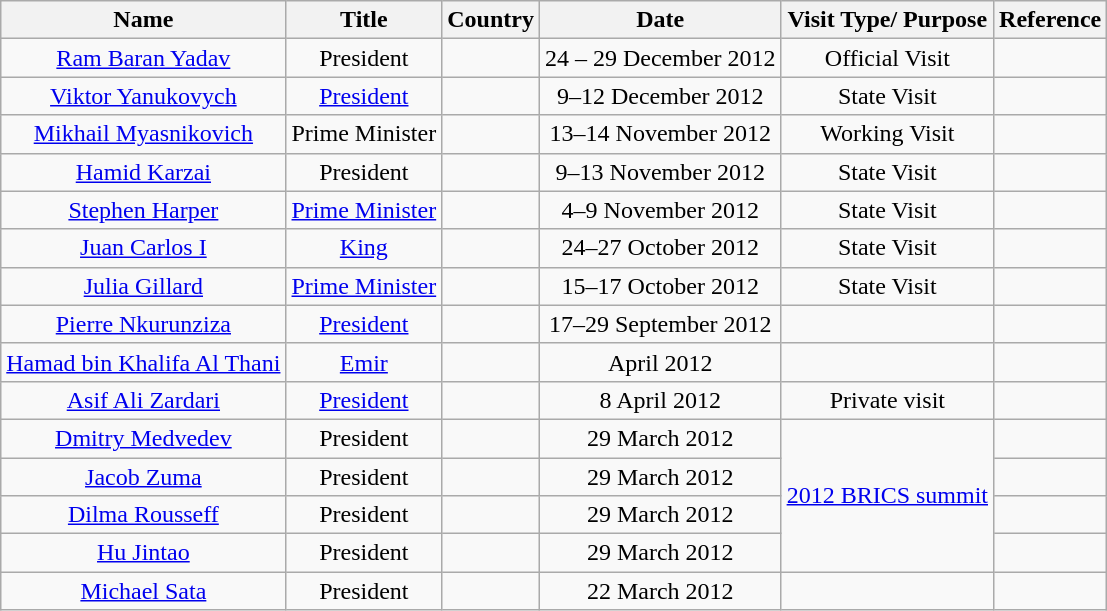<table class="wikitable" style="border-collapse:collapse; text-align:center">
<tr>
<th>Name</th>
<th>Title</th>
<th>Country</th>
<th>Date</th>
<th>Visit Type/ Purpose</th>
<th>Reference</th>
</tr>
<tr>
<td><a href='#'>Ram Baran Yadav</a></td>
<td>President</td>
<td></td>
<td>24 – 29 December 2012</td>
<td>Official Visit</td>
<td></td>
</tr>
<tr>
<td><a href='#'>Viktor Yanukovych</a></td>
<td><a href='#'>President</a></td>
<td></td>
<td>9–12 December 2012</td>
<td>State Visit</td>
<td></td>
</tr>
<tr>
<td><a href='#'>Mikhail Myasnikovich</a></td>
<td>Prime Minister</td>
<td></td>
<td>13–14 November 2012</td>
<td>Working Visit</td>
<td></td>
</tr>
<tr>
<td><a href='#'>Hamid Karzai</a></td>
<td>President</td>
<td></td>
<td>9–13 November 2012</td>
<td>State Visit</td>
<td></td>
</tr>
<tr>
<td><a href='#'>Stephen Harper</a></td>
<td><a href='#'>Prime Minister</a></td>
<td></td>
<td>4–9 November 2012</td>
<td>State Visit</td>
<td></td>
</tr>
<tr>
<td><a href='#'>Juan Carlos I</a></td>
<td><a href='#'>King</a></td>
<td></td>
<td>24–27 October 2012</td>
<td>State Visit</td>
<td></td>
</tr>
<tr>
<td><a href='#'>Julia Gillard</a></td>
<td><a href='#'>Prime Minister</a></td>
<td></td>
<td>15–17 October 2012</td>
<td>State Visit</td>
<td></td>
</tr>
<tr>
<td><a href='#'>Pierre Nkurunziza</a></td>
<td><a href='#'>President</a></td>
<td></td>
<td>17–29 September 2012</td>
<td></td>
<td></td>
</tr>
<tr>
<td><a href='#'>Hamad bin Khalifa Al Thani</a></td>
<td><a href='#'>Emir</a></td>
<td></td>
<td>April 2012</td>
<td></td>
<td></td>
</tr>
<tr>
<td><a href='#'>Asif Ali Zardari</a></td>
<td><a href='#'>President</a></td>
<td></td>
<td>8 April 2012</td>
<td>Private visit</td>
<td></td>
</tr>
<tr>
<td><a href='#'>Dmitry Medvedev</a></td>
<td>President</td>
<td></td>
<td>29 March 2012</td>
<td rowspan="4"><a href='#'>2012 BRICS summit</a></td>
<td></td>
</tr>
<tr>
<td><a href='#'>Jacob Zuma</a></td>
<td>President</td>
<td></td>
<td>29 March 2012</td>
<td></td>
</tr>
<tr>
<td><a href='#'>Dilma Rousseff</a></td>
<td>President</td>
<td></td>
<td>29 March 2012</td>
<td></td>
</tr>
<tr>
<td><a href='#'>Hu Jintao</a></td>
<td>President</td>
<td></td>
<td>29 March 2012</td>
<td></td>
</tr>
<tr>
<td><a href='#'>Michael Sata</a></td>
<td>President</td>
<td></td>
<td>22 March 2012</td>
<td></td>
<td></td>
</tr>
</table>
